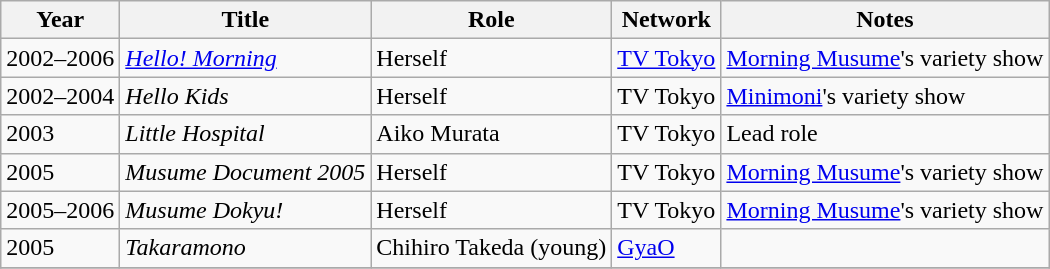<table class="wikitable sortable">
<tr>
<th>Year</th>
<th>Title</th>
<th>Role</th>
<th>Network</th>
<th class="unsortable">Notes</th>
</tr>
<tr>
<td>2002–2006</td>
<td><em><a href='#'>Hello! Morning</a></em></td>
<td>Herself</td>
<td><a href='#'>TV Tokyo</a></td>
<td><a href='#'>Morning Musume</a>'s variety show</td>
</tr>
<tr>
<td>2002–2004</td>
<td><em>Hello Kids</em></td>
<td>Herself</td>
<td>TV Tokyo</td>
<td><a href='#'>Minimoni</a>'s variety show</td>
</tr>
<tr>
<td>2003</td>
<td><em>Little Hospital</em></td>
<td>Aiko Murata</td>
<td>TV Tokyo</td>
<td>Lead role</td>
</tr>
<tr>
<td>2005</td>
<td><em>Musume Document 2005</em></td>
<td>Herself</td>
<td>TV Tokyo</td>
<td><a href='#'>Morning Musume</a>'s variety show</td>
</tr>
<tr>
<td>2005–2006</td>
<td><em>Musume Dokyu!</em></td>
<td>Herself</td>
<td>TV Tokyo</td>
<td><a href='#'>Morning Musume</a>'s variety show</td>
</tr>
<tr>
<td>2005</td>
<td><em>Takaramono</em></td>
<td>Chihiro Takeda (young)</td>
<td><a href='#'>GyaO</a></td>
<td></td>
</tr>
<tr>
</tr>
</table>
